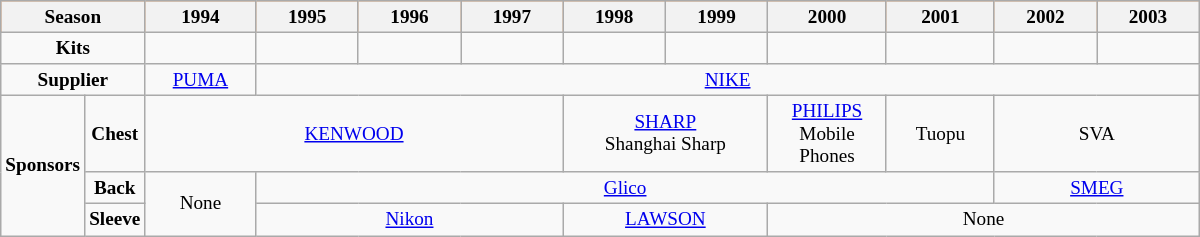<table class="wikitable" style="width:800px; font-size:80%; text-align:center">
<tr bgcolor="#FF7300" style="color:black">
<th colspan="2" width="100px"><strong>Season</strong></th>
<th style="width:100px;"><strong>1994</strong></th>
<th style="width:100px;"><strong>1995</strong></th>
<th style="width:100px;"><strong>1996</strong></th>
<th style="width:100px;"><strong>1997</strong></th>
<th style="width:100px;"><strong>1998</strong></th>
<th style="width:100px;"><strong>1999</strong></th>
<th style="width:100px;"><strong>2000</strong></th>
<th style="width:100px;"><strong>2001</strong></th>
<th style="width:100px;"><strong>2002</strong></th>
<th style="width:100px;"><strong>2003</strong></th>
</tr>
<tr align="center">
<td colspan="2"><strong>Kits</strong></td>
<td></td>
<td></td>
<td></td>
<td></td>
<td></td>
<td></td>
<td></td>
<td></td>
<td></td>
<td></td>
</tr>
<tr align="center">
<td colspan="2"><strong>Supplier</strong></td>
<td><a href='#'>PUMA</a></td>
<td colspan="9"><a href='#'>NIKE</a></td>
</tr>
<tr align="center">
<td rowspan="3"><strong>Sponsors</strong></td>
<td><strong>Chest</strong></td>
<td colspan="4"><a href='#'>KENWOOD</a></td>
<td colspan="2"><a href='#'>SHARP</a><br>Shanghai Sharp</td>
<td><a href='#'>PHILIPS</a><br>Mobile Phones</td>
<td>Tuopu</td>
<td colspan="2">SVA</td>
</tr>
<tr>
<td><strong>Back</strong></td>
<td rowspan="2">None</td>
<td colspan="7"><a href='#'>Glico</a></td>
<td colspan="2"><a href='#'>SMEG</a></td>
</tr>
<tr>
<td><strong>Sleeve</strong></td>
<td colspan="3"><a href='#'>Nikon</a></td>
<td colspan="2"><a href='#'>LAWSON</a></td>
<td colspan="4">None</td>
</tr>
</table>
